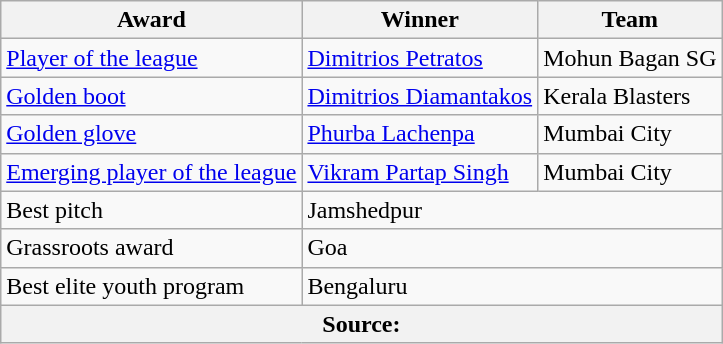<table class="wikitable">
<tr>
<th>Award</th>
<th>Winner</th>
<th>Team</th>
</tr>
<tr>
<td><a href='#'>Player of the league</a></td>
<td> <a href='#'>Dimitrios Petratos</a></td>
<td>Mohun Bagan SG</td>
</tr>
<tr>
<td><a href='#'>Golden boot</a></td>
<td> <a href='#'>Dimitrios Diamantakos</a></td>
<td>Kerala Blasters</td>
</tr>
<tr>
<td><a href='#'>Golden glove</a></td>
<td> <a href='#'>Phurba Lachenpa</a></td>
<td>Mumbai City</td>
</tr>
<tr>
<td><a href='#'>Emerging player of the league</a></td>
<td> <a href='#'>Vikram Partap Singh</a></td>
<td>Mumbai City</td>
</tr>
<tr>
<td>Best pitch</td>
<td colspan="2">Jamshedpur</td>
</tr>
<tr>
<td>Grassroots award</td>
<td colspan="2">Goa</td>
</tr>
<tr>
<td>Best elite youth program</td>
<td colspan="2">Bengaluru</td>
</tr>
<tr>
<th colspan="4">Source: </th>
</tr>
</table>
